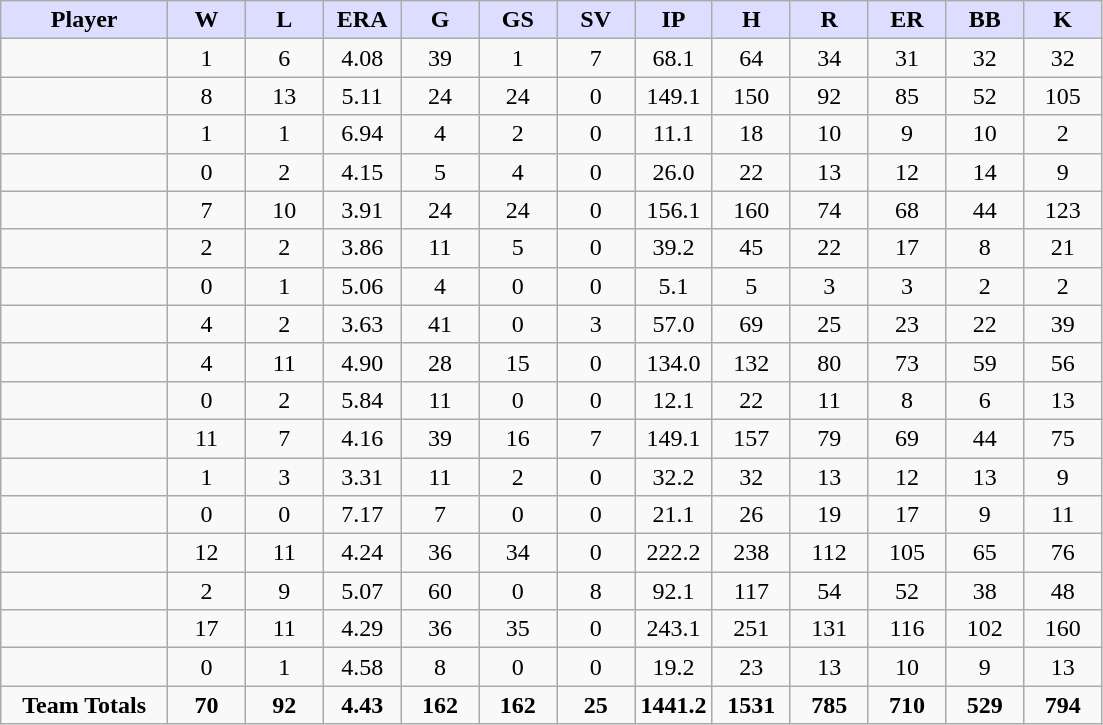<table class="wikitable" style="text-align:center;">
<tr>
<th style="background:#ddf; width:15%;"><strong>Player</strong></th>
<th style="background:#ddf; width:7%;"><strong>W</strong></th>
<th style="background:#ddf; width:7%;"><strong>L</strong></th>
<th style="background:#ddf; width:7%;"><strong>ERA</strong></th>
<th style="background:#ddf; width:7%;"><strong>G</strong></th>
<th style="background:#ddf; width:7%;"><strong>GS</strong></th>
<th style="background:#ddf; width:7%;"><strong>SV</strong></th>
<th style="background:#ddf; width:7%;"><strong>IP</strong></th>
<th style="background:#ddf; width:7%;"><strong>H</strong></th>
<th style="background:#ddf; width:7%;"><strong>R</strong></th>
<th style="background:#ddf; width:7%;"><strong>ER</strong></th>
<th style="background:#ddf; width:7%;"><strong>BB</strong></th>
<th style="background:#ddf; width:7%;"><strong>K</strong></th>
</tr>
<tr>
<td align=left></td>
<td>1</td>
<td>6</td>
<td>4.08</td>
<td>39</td>
<td>1</td>
<td>7</td>
<td>68.1</td>
<td>64</td>
<td>34</td>
<td>31</td>
<td>32</td>
<td>32</td>
</tr>
<tr>
<td align=left></td>
<td>8</td>
<td>13</td>
<td>5.11</td>
<td>24</td>
<td>24</td>
<td>0</td>
<td>149.1</td>
<td>150</td>
<td>92</td>
<td>85</td>
<td>52</td>
<td>105</td>
</tr>
<tr>
<td align=left></td>
<td>1</td>
<td>1</td>
<td>6.94</td>
<td>4</td>
<td>2</td>
<td>0</td>
<td>11.1</td>
<td>18</td>
<td>10</td>
<td>9</td>
<td>10</td>
<td>2</td>
</tr>
<tr>
<td align=left></td>
<td>0</td>
<td>2</td>
<td>4.15</td>
<td>5</td>
<td>4</td>
<td>0</td>
<td>26.0</td>
<td>22</td>
<td>13</td>
<td>12</td>
<td>14</td>
<td>9</td>
</tr>
<tr>
<td align=left></td>
<td>7</td>
<td>10</td>
<td>3.91</td>
<td>24</td>
<td>24</td>
<td>0</td>
<td>156.1</td>
<td>160</td>
<td>74</td>
<td>68</td>
<td>44</td>
<td>123</td>
</tr>
<tr>
<td align=left></td>
<td>2</td>
<td>2</td>
<td>3.86</td>
<td>11</td>
<td>5</td>
<td>0</td>
<td>39.2</td>
<td>45</td>
<td>22</td>
<td>17</td>
<td>8</td>
<td>21</td>
</tr>
<tr>
<td align=left></td>
<td>0</td>
<td>1</td>
<td>5.06</td>
<td>4</td>
<td>0</td>
<td>0</td>
<td>5.1</td>
<td>5</td>
<td>3</td>
<td>3</td>
<td>2</td>
<td>2</td>
</tr>
<tr>
<td align=left></td>
<td>4</td>
<td>2</td>
<td>3.63</td>
<td>41</td>
<td>0</td>
<td>3</td>
<td>57.0</td>
<td>69</td>
<td>25</td>
<td>23</td>
<td>22</td>
<td>39</td>
</tr>
<tr>
<td align=left></td>
<td>4</td>
<td>11</td>
<td>4.90</td>
<td>28</td>
<td>15</td>
<td>0</td>
<td>134.0</td>
<td>132</td>
<td>80</td>
<td>73</td>
<td>59</td>
<td>56</td>
</tr>
<tr>
<td align=left></td>
<td>0</td>
<td>2</td>
<td>5.84</td>
<td>11</td>
<td>0</td>
<td>0</td>
<td>12.1</td>
<td>22</td>
<td>11</td>
<td>8</td>
<td>6</td>
<td>13</td>
</tr>
<tr>
<td align=left></td>
<td>11</td>
<td>7</td>
<td>4.16</td>
<td>39</td>
<td>16</td>
<td>7</td>
<td>149.1</td>
<td>157</td>
<td>79</td>
<td>69</td>
<td>44</td>
<td>75</td>
</tr>
<tr>
<td align=left></td>
<td>1</td>
<td>3</td>
<td>3.31</td>
<td>11</td>
<td>2</td>
<td>0</td>
<td>32.2</td>
<td>32</td>
<td>13</td>
<td>12</td>
<td>13</td>
<td>9</td>
</tr>
<tr>
<td align=left></td>
<td>0</td>
<td>0</td>
<td>7.17</td>
<td>7</td>
<td>0</td>
<td>0</td>
<td>21.1</td>
<td>26</td>
<td>19</td>
<td>17</td>
<td>9</td>
<td>11</td>
</tr>
<tr>
<td align=left></td>
<td>12</td>
<td>11</td>
<td>4.24</td>
<td>36</td>
<td>34</td>
<td>0</td>
<td>222.2</td>
<td>238</td>
<td>112</td>
<td>105</td>
<td>65</td>
<td>76</td>
</tr>
<tr>
<td align=left></td>
<td>2</td>
<td>9</td>
<td>5.07</td>
<td>60</td>
<td>0</td>
<td>8</td>
<td>92.1</td>
<td>117</td>
<td>54</td>
<td>52</td>
<td>38</td>
<td>48</td>
</tr>
<tr>
<td align=left></td>
<td>17</td>
<td>11</td>
<td>4.29</td>
<td>36</td>
<td>35</td>
<td>0</td>
<td>243.1</td>
<td>251</td>
<td>131</td>
<td>116</td>
<td>102</td>
<td>160</td>
</tr>
<tr>
<td align=left></td>
<td>0</td>
<td>1</td>
<td>4.58</td>
<td>8</td>
<td>0</td>
<td>0</td>
<td>19.2</td>
<td>23</td>
<td>13</td>
<td>10</td>
<td>9</td>
<td>13</td>
</tr>
<tr class="sortbottom">
<td><strong>Team Totals</strong></td>
<td><strong>70</strong></td>
<td><strong>92</strong></td>
<td><strong>4.43</strong></td>
<td><strong>162</strong></td>
<td><strong>162</strong></td>
<td><strong>25</strong></td>
<td><strong>1441.2</strong></td>
<td><strong>1531</strong></td>
<td><strong>785</strong></td>
<td><strong>710</strong></td>
<td><strong>529</strong></td>
<td><strong>794</strong></td>
</tr>
</table>
